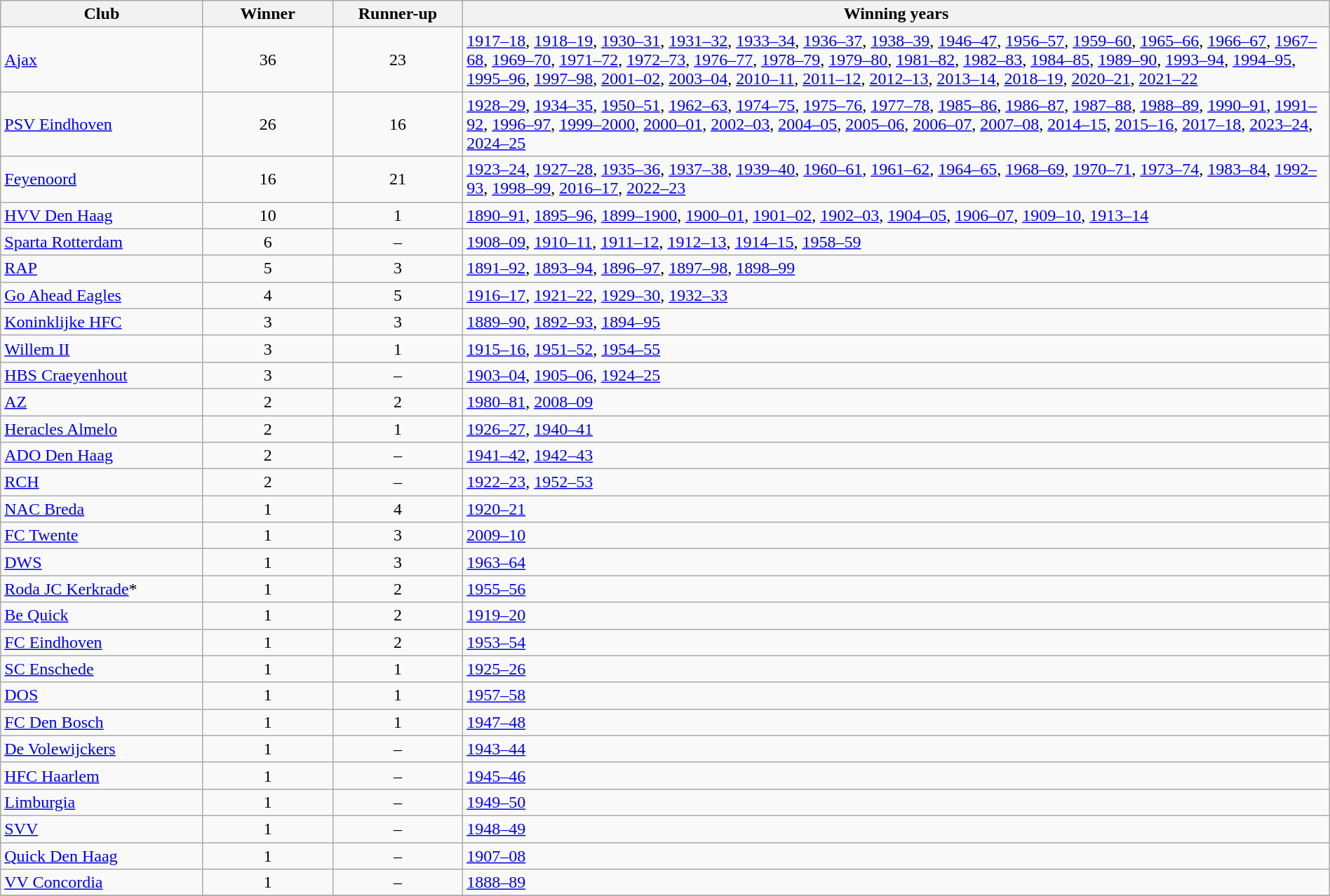<table class="wikitable sortable vatop" width=100%>
<tr>
<th style="width:14%;">Club</th>
<th style="width:9%;">Winner</th>
<th style="width:9%;">Runner-up</th>
<th style="width:60%;">Winning years</th>
</tr>
<tr>
<td><a href='#'>Ajax</a></td>
<td style="text-align:center">36<br></td>
<td style="text-align:center">23</td>
<td><a href='#'>1917–18</a>, <a href='#'>1918–19</a>, <a href='#'>1930–31</a>, <a href='#'>1931–32</a>, <a href='#'>1933–34</a>, <a href='#'>1936–37</a>, <a href='#'>1938–39</a>, <a href='#'>1946–47</a>, <a href='#'>1956–57</a>, <a href='#'>1959–60</a>, <a href='#'>1965–66</a>, <a href='#'>1966–67</a>, <a href='#'>1967–68</a>, <a href='#'>1969–70</a>, <a href='#'>1971–72</a>, <a href='#'>1972–73</a>, <a href='#'>1976–77</a>, <a href='#'>1978–79</a>, <a href='#'>1979–80</a>, <a href='#'>1981–82</a>, <a href='#'>1982–83</a>, <a href='#'>1984–85</a>, <a href='#'>1989–90</a>, <a href='#'>1993–94</a>, <a href='#'>1994–95</a>, <a href='#'>1995–96</a>, <a href='#'>1997–98</a>, <a href='#'>2001–02</a>, <a href='#'>2003–04</a>, <a href='#'>2010–11</a>, <a href='#'>2011–12</a>, <a href='#'>2012–13</a>, <a href='#'>2013–14</a>, <a href='#'>2018–19</a>, <a href='#'>2020–21</a>, <a href='#'>2021–22</a></td>
</tr>
<tr>
<td><a href='#'>PSV Eindhoven</a></td>
<td style="text-align:center">26<br></td>
<td style="text-align:center">16</td>
<td><a href='#'>1928–29</a>, <a href='#'>1934–35</a>, <a href='#'>1950–51</a>, <a href='#'>1962–63</a>, <a href='#'>1974–75</a>, <a href='#'>1975–76</a>, <a href='#'>1977–78</a>, <a href='#'>1985–86</a>, <a href='#'>1986–87</a>, <a href='#'>1987–88</a>, <a href='#'>1988–89</a>, <a href='#'>1990–91</a>, <a href='#'>1991–92</a>, <a href='#'>1996–97</a>, <a href='#'>1999–2000</a>, <a href='#'>2000–01</a>, <a href='#'>2002–03</a>, <a href='#'>2004–05</a>, <a href='#'>2005–06</a>, <a href='#'>2006–07</a>, <a href='#'>2007–08</a>, <a href='#'>2014–15</a>, <a href='#'>2015–16</a>, <a href='#'>2017–18</a>, <a href='#'>2023–24</a>, <a href='#'>2024–25</a></td>
</tr>
<tr>
<td><a href='#'>Feyenoord</a></td>
<td style="text-align:center">16<br></td>
<td style="text-align:center">21</td>
<td><a href='#'>1923–24</a>, <a href='#'>1927–28</a>, <a href='#'>1935–36</a>, <a href='#'>1937–38</a>, <a href='#'>1939–40</a>, <a href='#'>1960–61</a>, <a href='#'>1961–62</a>, <a href='#'>1964–65</a>, <a href='#'>1968–69</a>, <a href='#'>1970–71</a>, <a href='#'>1973–74</a>, <a href='#'>1983–84</a>, <a href='#'>1992–93</a>, <a href='#'>1998–99</a>, <a href='#'>2016–17</a>, <a href='#'>2022–23</a></td>
</tr>
<tr>
<td><a href='#'>HVV Den Haag</a></td>
<td style="text-align:center">10<br></td>
<td style="text-align:center">1</td>
<td><a href='#'>1890–91</a>, <a href='#'>1895–96</a>, <a href='#'>1899–1900</a>, <a href='#'>1900–01</a>, <a href='#'>1901–02</a>, <a href='#'>1902–03</a>, <a href='#'>1904–05</a>, <a href='#'>1906–07</a>, <a href='#'>1909–10</a>, <a href='#'>1913–14</a></td>
</tr>
<tr>
<td><a href='#'>Sparta Rotterdam</a></td>
<td style="text-align:center">6</td>
<td style="text-align:center">–</td>
<td><a href='#'>1908–09</a>, <a href='#'>1910–11</a>, <a href='#'>1911–12</a>, <a href='#'>1912–13</a>, <a href='#'>1914–15</a>, <a href='#'>1958–59</a></td>
</tr>
<tr>
<td><a href='#'>RAP</a></td>
<td style="text-align:center">5</td>
<td style="text-align:center">3</td>
<td><a href='#'>1891–92</a>, <a href='#'>1893–94</a>, <a href='#'>1896–97</a>, <a href='#'>1897–98</a>, <a href='#'>1898–99</a></td>
</tr>
<tr>
<td><a href='#'>Go Ahead Eagles</a></td>
<td style="text-align:center">4</td>
<td style="text-align:center">5</td>
<td><a href='#'>1916–17</a>, <a href='#'>1921–22</a>, <a href='#'>1929–30</a>, <a href='#'>1932–33</a></td>
</tr>
<tr>
<td><a href='#'>Koninklijke HFC</a></td>
<td style="text-align:center">3</td>
<td style="text-align:center">3</td>
<td><a href='#'>1889–90</a>, <a href='#'>1892–93</a>, <a href='#'>1894–95</a></td>
</tr>
<tr>
<td><a href='#'>Willem II</a></td>
<td style="text-align:center">3</td>
<td style="text-align:center">1</td>
<td><a href='#'>1915–16</a>, <a href='#'>1951–52</a>, <a href='#'>1954–55</a></td>
</tr>
<tr>
<td><a href='#'>HBS Craeyenhout</a></td>
<td style="text-align:center">3</td>
<td style="text-align:center">–</td>
<td><a href='#'>1903–04</a>, <a href='#'>1905–06</a>, <a href='#'>1924–25</a></td>
</tr>
<tr>
<td><a href='#'>AZ</a></td>
<td style="text-align:center">2</td>
<td style="text-align:center">2</td>
<td><a href='#'>1980–81</a>, <a href='#'>2008–09</a></td>
</tr>
<tr>
<td><a href='#'>Heracles Almelo</a></td>
<td style="text-align:center">2</td>
<td style="text-align:center">1</td>
<td><a href='#'>1926–27</a>, <a href='#'>1940–41</a></td>
</tr>
<tr>
<td><a href='#'>ADO Den Haag</a></td>
<td style="text-align:center">2</td>
<td style="text-align:center">–</td>
<td><a href='#'>1941–42</a>, <a href='#'>1942–43</a></td>
</tr>
<tr>
<td><a href='#'>RCH</a></td>
<td style="text-align:center">2</td>
<td style="text-align:center">–</td>
<td><a href='#'>1922–23</a>, <a href='#'>1952–53</a></td>
</tr>
<tr>
<td><a href='#'>NAC Breda</a></td>
<td style="text-align:center">1</td>
<td style="text-align:center">4</td>
<td><a href='#'>1920–21</a></td>
</tr>
<tr>
<td><a href='#'>FC Twente</a></td>
<td style="text-align:center">1</td>
<td style="text-align:center">3</td>
<td><a href='#'>2009–10</a></td>
</tr>
<tr>
<td><a href='#'>DWS</a></td>
<td style="text-align:center">1</td>
<td style="text-align:center">3</td>
<td><a href='#'>1963–64</a></td>
</tr>
<tr>
<td><a href='#'>Roda JC Kerkrade</a>*</td>
<td style="text-align:center">1</td>
<td style="text-align:center">2</td>
<td><a href='#'>1955–56</a></td>
</tr>
<tr>
<td><a href='#'>Be Quick</a></td>
<td style="text-align:center">1</td>
<td style="text-align:center">2</td>
<td><a href='#'>1919–20</a></td>
</tr>
<tr>
<td><a href='#'>FC Eindhoven</a></td>
<td style="text-align:center">1</td>
<td style="text-align:center">2</td>
<td><a href='#'>1953–54</a></td>
</tr>
<tr>
<td><a href='#'>SC Enschede</a></td>
<td style="text-align:center">1</td>
<td style="text-align:center">1</td>
<td><a href='#'>1925–26</a></td>
</tr>
<tr>
<td><a href='#'>DOS</a></td>
<td style="text-align:center">1</td>
<td style="text-align:center">1</td>
<td><a href='#'>1957–58</a></td>
</tr>
<tr>
<td><a href='#'>FC Den Bosch</a></td>
<td style="text-align:center">1</td>
<td style="text-align:center">1</td>
<td><a href='#'>1947–48</a></td>
</tr>
<tr>
<td><a href='#'>De Volewijckers</a></td>
<td style="text-align:center">1</td>
<td style="text-align:center">–</td>
<td><a href='#'>1943–44</a></td>
</tr>
<tr>
<td><a href='#'>HFC Haarlem</a></td>
<td style="text-align:center">1</td>
<td style="text-align:center">–</td>
<td><a href='#'>1945–46</a></td>
</tr>
<tr>
<td><a href='#'>Limburgia</a></td>
<td style="text-align:center">1</td>
<td style="text-align:center">–</td>
<td><a href='#'>1949–50</a></td>
</tr>
<tr>
<td><a href='#'>SVV</a></td>
<td style="text-align:center">1</td>
<td style="text-align:center">–</td>
<td><a href='#'>1948–49</a></td>
</tr>
<tr>
<td><a href='#'>Quick Den Haag</a></td>
<td style="text-align:center">1</td>
<td style="text-align:center">–</td>
<td><a href='#'>1907–08</a></td>
</tr>
<tr>
<td><a href='#'>VV Concordia</a></td>
<td style="text-align:center">1</td>
<td style="text-align:center">–</td>
<td><a href='#'>1888–89</a></td>
</tr>
<tr>
</tr>
</table>
